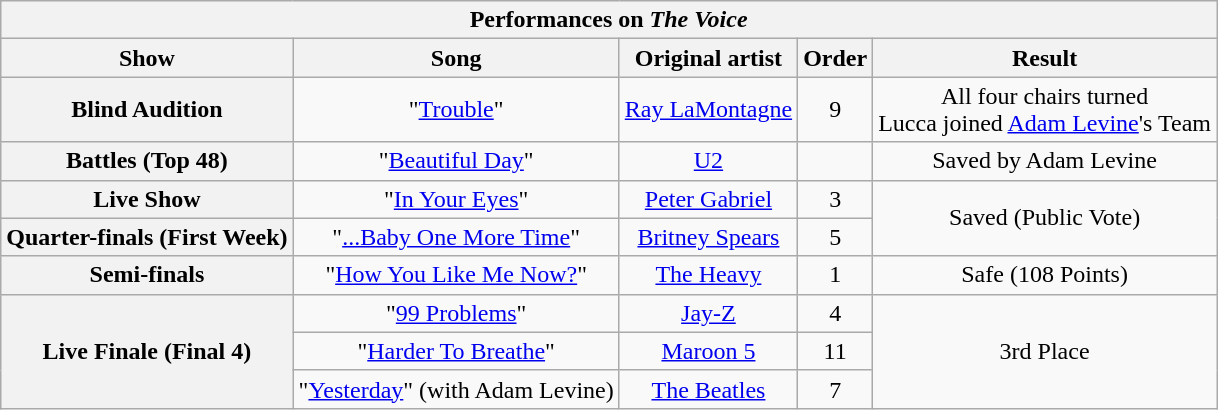<table class="wikitable" style="text-align:center;">
<tr>
<th colspan="5">Performances on <em>The Voice</em></th>
</tr>
<tr>
<th scope="col">Show</th>
<th scope="col">Song</th>
<th scope="col">Original artist</th>
<th scope="col">Order</th>
<th scope="col">Result</th>
</tr>
<tr>
<th scope="row">Blind Audition</th>
<td>"<a href='#'>Trouble</a>"</td>
<td><a href='#'>Ray LaMontagne</a></td>
<td>9</td>
<td>All four chairs turned<br>Lucca joined <a href='#'>Adam Levine</a>'s Team</td>
</tr>
<tr>
<th scope="row">Battles (Top 48)</th>
<td>"<a href='#'>Beautiful Day</a>" </td>
<td><a href='#'>U2</a></td>
<td></td>
<td>Saved by Adam Levine</td>
</tr>
<tr>
<th scope="row">Live Show</th>
<td>"<a href='#'>In Your Eyes</a>"</td>
<td><a href='#'>Peter Gabriel</a></td>
<td>3</td>
<td rowspan="2">Saved (Public Vote)</td>
</tr>
<tr>
<th scope="row">Quarter-finals (First Week)</th>
<td>"<a href='#'>...Baby One More Time</a>"</td>
<td><a href='#'>Britney Spears</a></td>
<td>5</td>
</tr>
<tr>
<th scope="row">Semi-finals</th>
<td>"<a href='#'>How You Like Me Now?</a>"</td>
<td><a href='#'>The Heavy</a></td>
<td>1</td>
<td>Safe (108 Points)</td>
</tr>
<tr>
<th rowspan="3" scope="row">Live Finale (Final 4)</th>
<td>"<a href='#'>99 Problems</a>"</td>
<td><a href='#'>Jay-Z</a></td>
<td>4</td>
<td rowspan="3">3rd Place</td>
</tr>
<tr>
<td>"<a href='#'>Harder To Breathe</a>"</td>
<td><a href='#'>Maroon 5</a></td>
<td>11</td>
</tr>
<tr>
<td>"<a href='#'>Yesterday</a>" (with Adam Levine)</td>
<td><a href='#'>The Beatles</a></td>
<td>7</td>
</tr>
</table>
